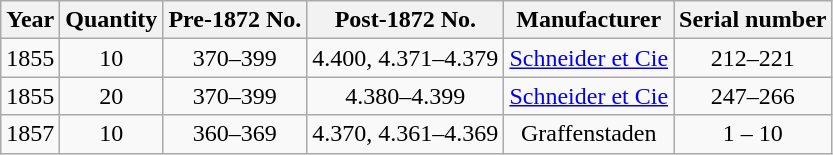<table class="wikitable sortable" style=text-align:center>
<tr>
<th>Year</th>
<th>Quantity</th>
<th>Pre-1872 No.</th>
<th>Post-1872 No.</th>
<th>Manufacturer</th>
<th>Serial number</th>
</tr>
<tr>
<td>1855</td>
<td>10</td>
<td>370–399</td>
<td>4.400, 4.371–4.379</td>
<td><a href='#'>Schneider et Cie</a></td>
<td>212–221</td>
</tr>
<tr>
<td>1855</td>
<td>20</td>
<td>370–399</td>
<td>4.380–4.399</td>
<td><a href='#'>Schneider et Cie</a></td>
<td>247–266</td>
</tr>
<tr>
<td>1857</td>
<td>10</td>
<td>360–369</td>
<td>4.370, 4.361–4.369</td>
<td>Graffenstaden</td>
<td>1 – 10</td>
</tr>
</table>
